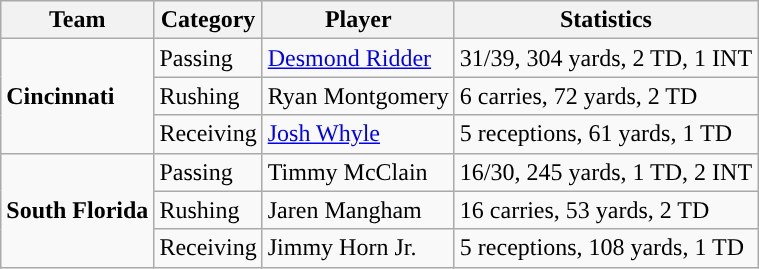<table class="wikitable" style="float: left;">
<tr>
<th>Team</th>
<th>Category</th>
<th>Player</th>
<th>Statistics</th>
</tr>
<tr>
<td rowspan=3><strong>Cincinnati</strong></td>
<td>Passing</td>
<td><a href='#'>Desmond Ridder</a></td>
<td>31/39, 304 yards, 2 TD, 1 INT</td>
</tr>
<tr>
<td>Rushing</td>
<td>Ryan Montgomery</td>
<td>6 carries, 72 yards, 2 TD</td>
</tr>
<tr>
<td>Receiving</td>
<td><a href='#'>Josh Whyle</a></td>
<td>5 receptions, 61 yards, 1 TD</td>
</tr>
<tr>
<td rowspan=3><strong>South Florida</strong></td>
<td>Passing</td>
<td>Timmy McClain</td>
<td>16/30, 245 yards, 1 TD, 2 INT</td>
</tr>
<tr>
<td>Rushing</td>
<td>Jaren Mangham</td>
<td>16 carries, 53 yards, 2 TD</td>
</tr>
<tr>
<td>Receiving</td>
<td>Jimmy Horn Jr.</td>
<td>5 receptions, 108 yards, 1 TD</td>
</tr>
</table>
